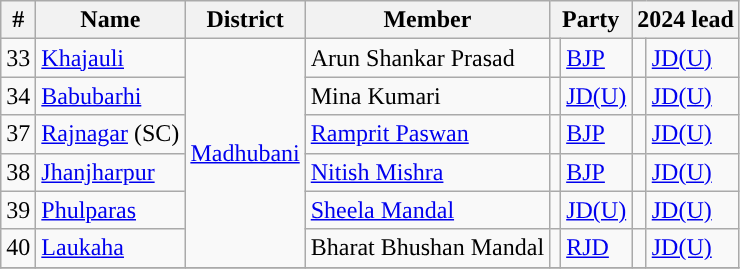<table class="wikitable">
<tr>
<th>#</th>
<th>Name</th>
<th>District</th>
<th>Member</th>
<th colspan="2">Party</th>
<th colspan="2">2024 lead</th>
</tr>
<tr>
<td>33</td>
<td><a href='#'>Khajauli</a></td>
<td rowspan="6"><a href='#'>Madhubani</a></td>
<td>Arun Shankar Prasad</td>
<td style="background-color: "></td>
<td><a href='#'>BJP</a></td>
<td style="background-color: "></td>
<td><a href='#'>JD(U)</a></td>
</tr>
<tr>
<td>34</td>
<td><a href='#'>Babubarhi</a></td>
<td>Mina Kumari</td>
<td style="background-color: "></td>
<td><a href='#'>JD(U)</a></td>
<td style="background-color: "></td>
<td><a href='#'>JD(U)</a></td>
</tr>
<tr>
<td>37</td>
<td><a href='#'>Rajnagar</a> (SC)</td>
<td><a href='#'>Ramprit Paswan</a></td>
<td style="background-color: "></td>
<td><a href='#'>BJP</a></td>
<td style="background-color: "></td>
<td><a href='#'>JD(U)</a></td>
</tr>
<tr>
<td>38</td>
<td><a href='#'>Jhanjharpur</a></td>
<td><a href='#'>Nitish Mishra</a></td>
<td style="background-color: "></td>
<td><a href='#'>BJP</a></td>
<td style="background-color: "></td>
<td><a href='#'>JD(U)</a></td>
</tr>
<tr>
<td>39</td>
<td><a href='#'>Phulparas</a></td>
<td><a href='#'>Sheela Mandal</a></td>
<td style="background-color: "></td>
<td><a href='#'>JD(U)</a></td>
<td style="background-color: "></td>
<td><a href='#'>JD(U)</a></td>
</tr>
<tr>
<td>40</td>
<td><a href='#'>Laukaha</a></td>
<td>Bharat Bhushan Mandal</td>
<td style="background-color: "></td>
<td><a href='#'>RJD</a></td>
<td style="background-color: "></td>
<td><a href='#'>JD(U)</a></td>
</tr>
<tr>
</tr>
</table>
